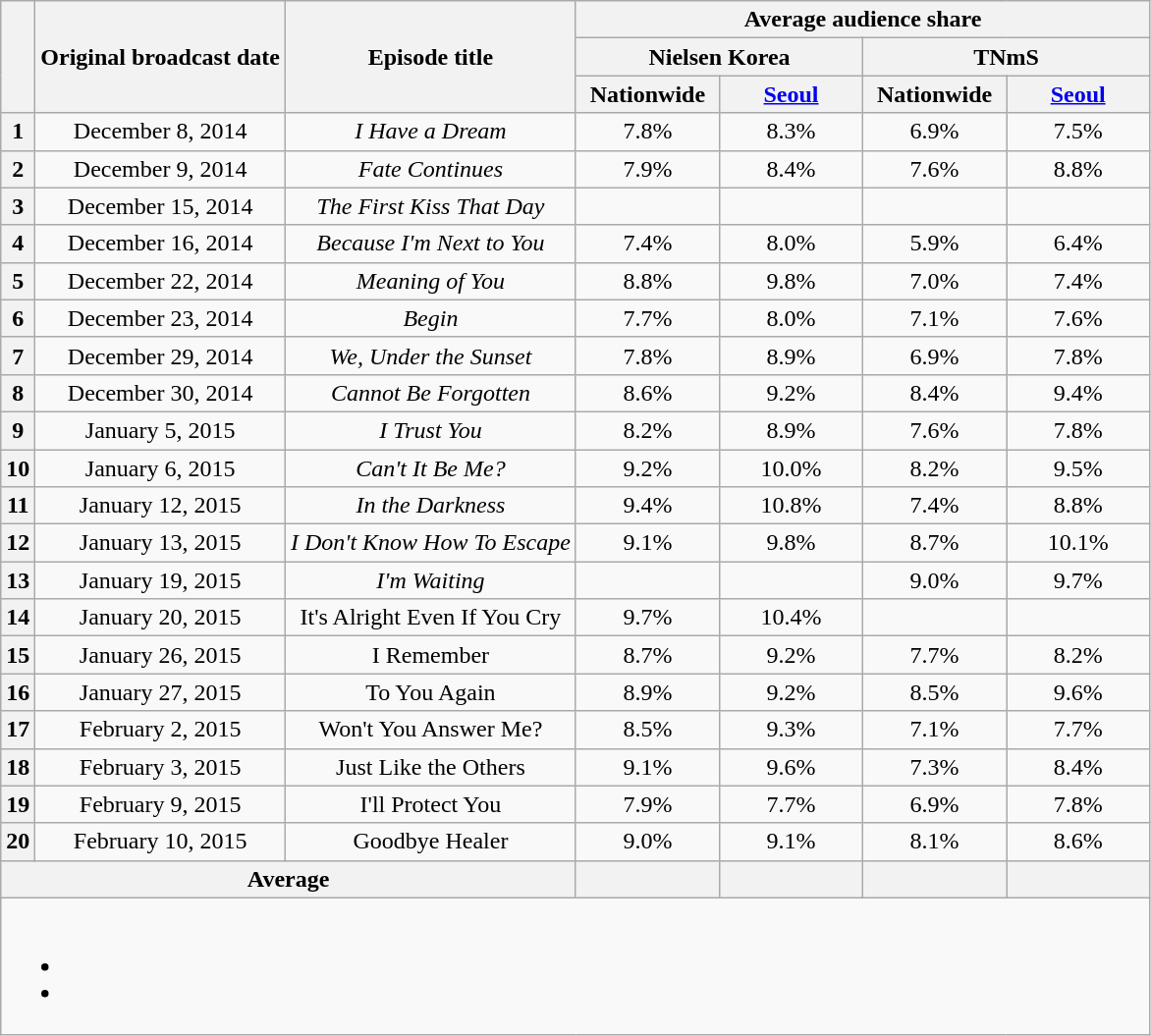<table class=wikitable style="text-align:center">
<tr>
<th rowspan="3"></th>
<th rowspan="3">Original broadcast date</th>
<th rowspan="3">Episode title</th>
<th colspan="5">Average audience share</th>
</tr>
<tr>
<th colspan="2">Nielsen Korea</th>
<th colspan="2">TNmS</th>
</tr>
<tr>
<th width="90">Nationwide</th>
<th width="90"><a href='#'>Seoul</a></th>
<th width="90">Nationwide</th>
<th width="90"><a href='#'>Seoul</a></th>
</tr>
<tr>
<th>1</th>
<td>December 8, 2014</td>
<td><em>I Have a Dream</em></td>
<td>7.8% </td>
<td>8.3% </td>
<td>6.9% </td>
<td>7.5% </td>
</tr>
<tr>
<th>2</th>
<td>December 9, 2014</td>
<td><em>Fate Continues</em></td>
<td>7.9% </td>
<td>8.4% </td>
<td>7.6% </td>
<td>8.8% </td>
</tr>
<tr>
<th>3</th>
<td>December 15, 2014</td>
<td><em>The First Kiss That Day</em></td>
<td><strong></strong> </td>
<td><strong></strong> </td>
<td><strong></strong> </td>
<td><strong></strong> </td>
</tr>
<tr>
<th>4</th>
<td>December 16, 2014</td>
<td><em>Because I'm Next to You</em></td>
<td>7.4% </td>
<td>8.0% </td>
<td>5.9% </td>
<td>6.4% </td>
</tr>
<tr>
<th>5</th>
<td>December 22, 2014</td>
<td><em>Meaning of You</em></td>
<td>8.8% </td>
<td>9.8% </td>
<td>7.0% </td>
<td>7.4% </td>
</tr>
<tr>
<th>6</th>
<td>December 23, 2014</td>
<td><em>Begin</em></td>
<td>7.7% </td>
<td>8.0% </td>
<td>7.1% </td>
<td>7.6% </td>
</tr>
<tr>
<th>7</th>
<td>December 29, 2014</td>
<td><em>We, Under the Sunset</em></td>
<td>7.8% </td>
<td>8.9% </td>
<td>6.9% </td>
<td>7.8% </td>
</tr>
<tr>
<th>8</th>
<td>December 30, 2014</td>
<td><em>Cannot Be Forgotten</em></td>
<td>8.6% </td>
<td>9.2% </td>
<td>8.4% </td>
<td>9.4% </td>
</tr>
<tr>
<th>9</th>
<td>January 5, 2015</td>
<td><em>I Trust You</em></td>
<td>8.2% </td>
<td>8.9% </td>
<td>7.6% </td>
<td>7.8% </td>
</tr>
<tr>
<th>10</th>
<td>January 6, 2015</td>
<td><em>Can't It Be Me?</em></td>
<td>9.2% </td>
<td>10.0% </td>
<td>8.2% </td>
<td>9.5% </td>
</tr>
<tr>
<th>11</th>
<td>January 12, 2015</td>
<td><em>In the Darkness</em></td>
<td>9.4% </td>
<td>10.8% </td>
<td>7.4% </td>
<td>8.8% </td>
</tr>
<tr>
<th>12</th>
<td>January 13, 2015</td>
<td><em>I Don't Know How To Escape</em></td>
<td>9.1% </td>
<td>9.8% </td>
<td>8.7% </td>
<td>10.1% </td>
</tr>
<tr>
<th>13</th>
<td>January 19, 2015</td>
<td><em>I'm Waiting<strong></td>
<td></strong><strong> </td>
<td></strong><strong> </td>
<td>9.0% </td>
<td>9.7% </td>
</tr>
<tr>
<th>14</th>
<td>January 20, 2015</td>
<td></em>It's Alright Even If You Cry<em></td>
<td>9.7% </td>
<td>10.4% </td>
<td></strong><strong> </td>
<td></strong><strong> </td>
</tr>
<tr>
<th>15</th>
<td>January 26, 2015</td>
<td></em>I Remember<em></td>
<td>8.7% </td>
<td>9.2% </td>
<td>7.7% </td>
<td>8.2% </td>
</tr>
<tr>
<th>16</th>
<td>January 27, 2015</td>
<td></em>To You Again<em></td>
<td>8.9% </td>
<td>9.2% </td>
<td>8.5% </td>
<td>9.6% </td>
</tr>
<tr>
<th>17</th>
<td>February 2, 2015</td>
<td></em>Won't You Answer Me?<em></td>
<td>8.5% </td>
<td>9.3% </td>
<td>7.1% </td>
<td>7.7% </td>
</tr>
<tr>
<th>18</th>
<td>February 3, 2015</td>
<td></em>Just Like the Others<em></td>
<td>9.1% </td>
<td>9.6% </td>
<td>7.3% </td>
<td>8.4% </td>
</tr>
<tr>
<th>19</th>
<td>February 9, 2015</td>
<td></em>I'll Protect You<em></td>
<td>7.9% </td>
<td>7.7% </td>
<td>6.9% </td>
<td>7.8% </td>
</tr>
<tr>
<th>20</th>
<td>February 10, 2015</td>
<td></em>Goodbye Healer<em></td>
<td>9.0% </td>
<td>9.1% </td>
<td>8.1% </td>
<td>8.6% </td>
</tr>
<tr>
<th colspan="3">Average</th>
<th></th>
<th></th>
<th></th>
<th></th>
</tr>
<tr>
<td colspan="7"><br><ul><li></li><li></li></ul></td>
</tr>
</table>
